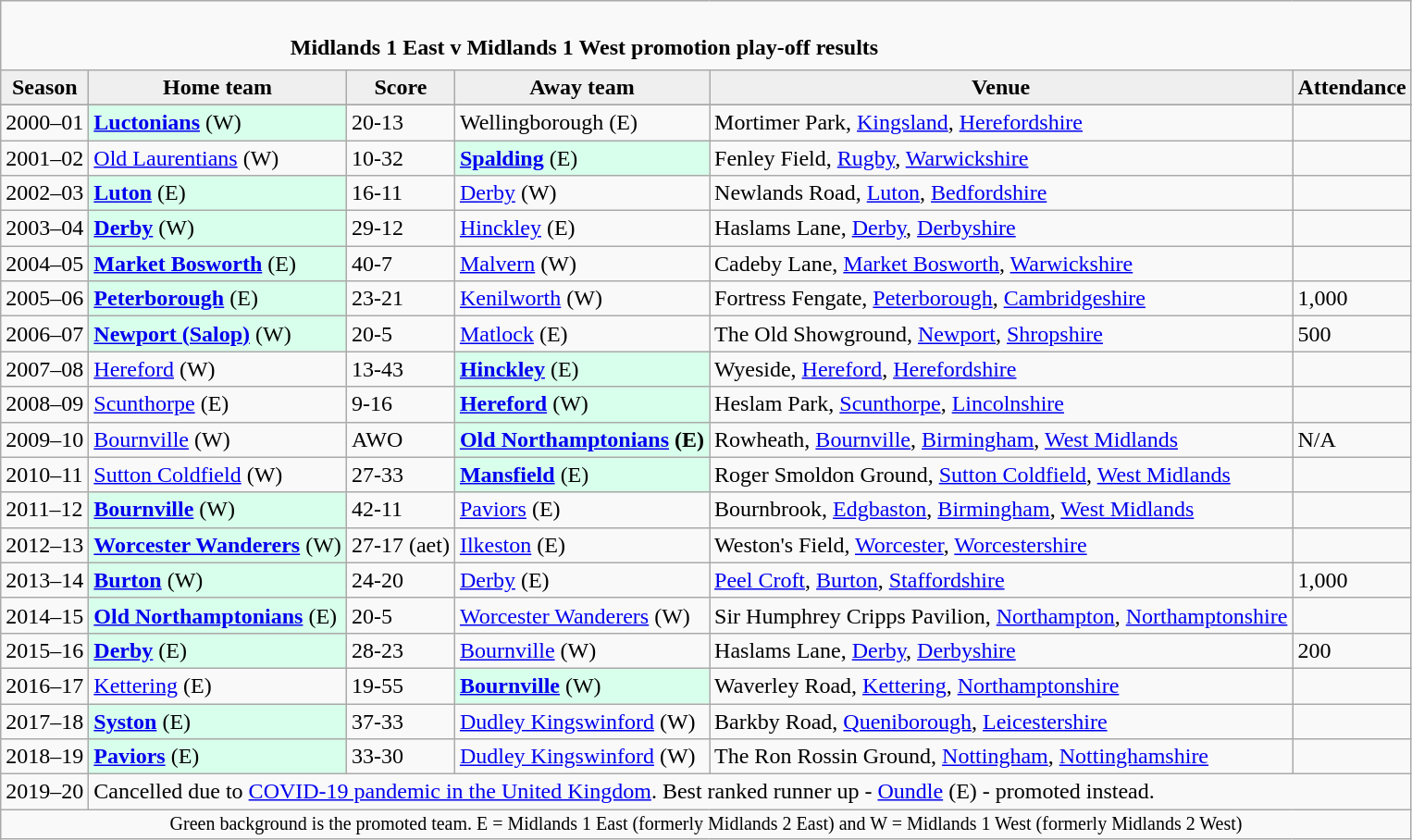<table class="wikitable" style="text-align: left;">
<tr>
<td colspan="11" cellpadding="0" cellspacing="0"><br><table border="0" style="width:100%;" cellpadding="0" cellspacing="0">
<tr>
<td style="width:20%; border:0;"></td>
<td style="border:0;"><strong>Midlands 1 East v Midlands 1 West promotion play-off results</strong></td>
<td style="width:20%; border:0;"></td>
</tr>
</table>
</td>
</tr>
<tr>
<th style="background:#efefef;">Season</th>
<th style="background:#efefef">Home team</th>
<th style="background:#efefef">Score</th>
<th style="background:#efefef">Away team</th>
<th style="background:#efefef">Venue</th>
<th style="background:#efefef">Attendance</th>
</tr>
<tr align=left>
</tr>
<tr>
<td>2000–01</td>
<td style="background:#d8ffeb;"><strong><a href='#'>Luctonians</a></strong> (W)</td>
<td>20-13</td>
<td>Wellingborough (E)</td>
<td>Mortimer Park, <a href='#'>Kingsland</a>, <a href='#'>Herefordshire</a></td>
<td></td>
</tr>
<tr>
<td>2001–02</td>
<td><a href='#'>Old Laurentians</a> (W)</td>
<td>10-32</td>
<td style="background:#d8ffeb;"><strong><a href='#'>Spalding</a></strong> (E)</td>
<td>Fenley Field, <a href='#'>Rugby</a>, <a href='#'>Warwickshire</a></td>
<td></td>
</tr>
<tr>
<td>2002–03</td>
<td style="background:#d8ffeb;"><strong><a href='#'>Luton</a></strong> (E)</td>
<td>16-11</td>
<td><a href='#'>Derby</a> (W)</td>
<td>Newlands Road, <a href='#'>Luton</a>, <a href='#'>Bedfordshire</a></td>
<td></td>
</tr>
<tr>
<td>2003–04</td>
<td style="background:#d8ffeb;"><strong><a href='#'>Derby</a></strong> (W)</td>
<td>29-12</td>
<td><a href='#'>Hinckley</a> (E)</td>
<td>Haslams Lane, <a href='#'>Derby</a>, <a href='#'>Derbyshire</a></td>
<td></td>
</tr>
<tr>
<td>2004–05</td>
<td style="background:#d8ffeb;"><strong><a href='#'>Market Bosworth</a></strong> (E)</td>
<td>40-7</td>
<td><a href='#'>Malvern</a> (W)</td>
<td>Cadeby Lane, <a href='#'>Market Bosworth</a>, <a href='#'>Warwickshire</a></td>
<td></td>
</tr>
<tr>
<td>2005–06</td>
<td style="background:#d8ffeb;"><strong><a href='#'>Peterborough</a></strong> (E)</td>
<td>23-21</td>
<td><a href='#'>Kenilworth</a> (W)</td>
<td>Fortress Fengate, <a href='#'>Peterborough</a>, <a href='#'>Cambridgeshire</a></td>
<td>1,000</td>
</tr>
<tr>
<td>2006–07</td>
<td style="background:#d8ffeb;"><strong><a href='#'>Newport (Salop)</a></strong> (W)</td>
<td>20-5</td>
<td><a href='#'>Matlock</a> (E)</td>
<td>The Old Showground, <a href='#'>Newport</a>, <a href='#'>Shropshire</a></td>
<td>500</td>
</tr>
<tr>
<td>2007–08</td>
<td><a href='#'>Hereford</a> (W)</td>
<td>13-43</td>
<td style="background:#d8ffeb;"><strong><a href='#'>Hinckley</a></strong> (E)</td>
<td>Wyeside, <a href='#'>Hereford</a>, <a href='#'>Herefordshire</a></td>
<td></td>
</tr>
<tr>
<td>2008–09</td>
<td><a href='#'>Scunthorpe</a> (E)</td>
<td>9-16</td>
<td style="background:#d8ffeb;"><strong><a href='#'>Hereford</a></strong> (W)</td>
<td>Heslam Park, <a href='#'>Scunthorpe</a>, <a href='#'>Lincolnshire</a></td>
<td></td>
</tr>
<tr>
<td>2009–10</td>
<td><a href='#'>Bournville</a> (W)</td>
<td>AWO</td>
<td style="background:#d8ffeb;"><strong><a href='#'>Old Northamptonians</a> (E)</strong></td>
<td>Rowheath, <a href='#'>Bournville</a>, <a href='#'>Birmingham</a>, <a href='#'>West Midlands</a></td>
<td>N/A</td>
</tr>
<tr>
<td>2010–11</td>
<td><a href='#'>Sutton Coldfield</a> (W)</td>
<td>27-33</td>
<td style="background:#d8ffeb;"><strong><a href='#'>Mansfield</a></strong> (E)</td>
<td>Roger Smoldon Ground, <a href='#'>Sutton Coldfield</a>, <a href='#'>West Midlands</a></td>
<td></td>
</tr>
<tr>
<td>2011–12</td>
<td style="background:#d8ffeb;"><strong><a href='#'>Bournville</a></strong> (W)</td>
<td>42-11</td>
<td><a href='#'>Paviors</a> (E)</td>
<td>Bournbrook, <a href='#'>Edgbaston</a>, <a href='#'>Birmingham</a>, <a href='#'>West Midlands</a></td>
<td></td>
</tr>
<tr>
<td>2012–13</td>
<td style="background:#d8ffeb;"><strong><a href='#'>Worcester Wanderers</a></strong> (W)</td>
<td>27-17 (aet)</td>
<td><a href='#'>Ilkeston</a> (E)</td>
<td>Weston's Field, <a href='#'>Worcester</a>, <a href='#'>Worcestershire</a></td>
<td></td>
</tr>
<tr>
<td>2013–14</td>
<td style="background:#d8ffeb;"><strong><a href='#'>Burton</a></strong> (W)</td>
<td>24-20</td>
<td><a href='#'>Derby</a> (E)</td>
<td><a href='#'>Peel Croft</a>, <a href='#'>Burton</a>, <a href='#'>Staffordshire</a></td>
<td>1,000</td>
</tr>
<tr>
<td>2014–15</td>
<td style="background:#d8ffeb;"><strong><a href='#'>Old Northamptonians</a></strong> (E)</td>
<td>20-5</td>
<td><a href='#'>Worcester Wanderers</a> (W)</td>
<td>Sir Humphrey Cripps Pavilion, <a href='#'>Northampton</a>, <a href='#'>Northamptonshire</a></td>
<td></td>
</tr>
<tr>
<td>2015–16</td>
<td style="background:#d8ffeb;"><strong><a href='#'>Derby</a></strong> (E)</td>
<td>28-23</td>
<td><a href='#'>Bournville</a> (W)</td>
<td>Haslams Lane, <a href='#'>Derby</a>, <a href='#'>Derbyshire</a></td>
<td>200</td>
</tr>
<tr>
<td>2016–17</td>
<td><a href='#'>Kettering</a> (E)</td>
<td>19-55</td>
<td style="background:#d8ffeb;"><strong><a href='#'>Bournville</a></strong> (W)</td>
<td>Waverley Road, <a href='#'>Kettering</a>, <a href='#'>Northamptonshire</a></td>
<td></td>
</tr>
<tr>
<td>2017–18</td>
<td style="background:#d8ffeb;"><strong><a href='#'>Syston</a></strong> (E)</td>
<td>37-33</td>
<td><a href='#'>Dudley Kingswinford</a> (W)</td>
<td>Barkby Road, <a href='#'>Queniborough</a>, <a href='#'>Leicestershire</a></td>
<td></td>
</tr>
<tr>
<td>2018–19</td>
<td style="background:#d8ffeb;"><strong><a href='#'>Paviors</a></strong> (E)</td>
<td>33-30</td>
<td><a href='#'>Dudley Kingswinford</a> (W)</td>
<td>The Ron Rossin Ground, <a href='#'>Nottingham</a>, <a href='#'>Nottinghamshire</a></td>
<td></td>
</tr>
<tr>
<td>2019–20</td>
<td colspan=6>Cancelled due to <a href='#'>COVID-19 pandemic in the United Kingdom</a>.  Best ranked runner up - <a href='#'>Oundle</a> (E) - promoted instead.</td>
</tr>
<tr>
<td colspan="15"  style="border:0; font-size:smaller; text-align:center;">Green background is the promoted team. E = Midlands 1 East (formerly Midlands 2 East) and W = Midlands 1 West (formerly Midlands 2 West)</td>
</tr>
<tr>
</tr>
</table>
